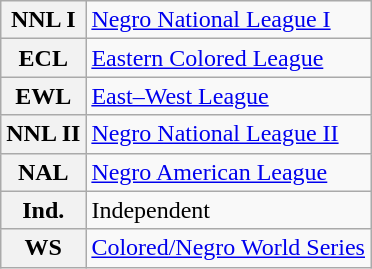<table class="wikitable plainrowheaders">
<tr>
<th scope="row">NNL I</th>
<td><a href='#'>Negro National League I</a></td>
</tr>
<tr>
<th scope="row">ECL</th>
<td><a href='#'>Eastern Colored League</a></td>
</tr>
<tr>
<th scope="row">EWL</th>
<td><a href='#'>East–West League</a></td>
</tr>
<tr>
<th scope="row">NNL II</th>
<td><a href='#'>Negro National League II</a></td>
</tr>
<tr>
<th scope="row">NAL</th>
<td><a href='#'>Negro American League</a></td>
</tr>
<tr>
<th scope="row">Ind.</th>
<td>Independent</td>
</tr>
<tr>
<th scope="row">WS</th>
<td><a href='#'>Colored/Negro World Series</a></td>
</tr>
</table>
